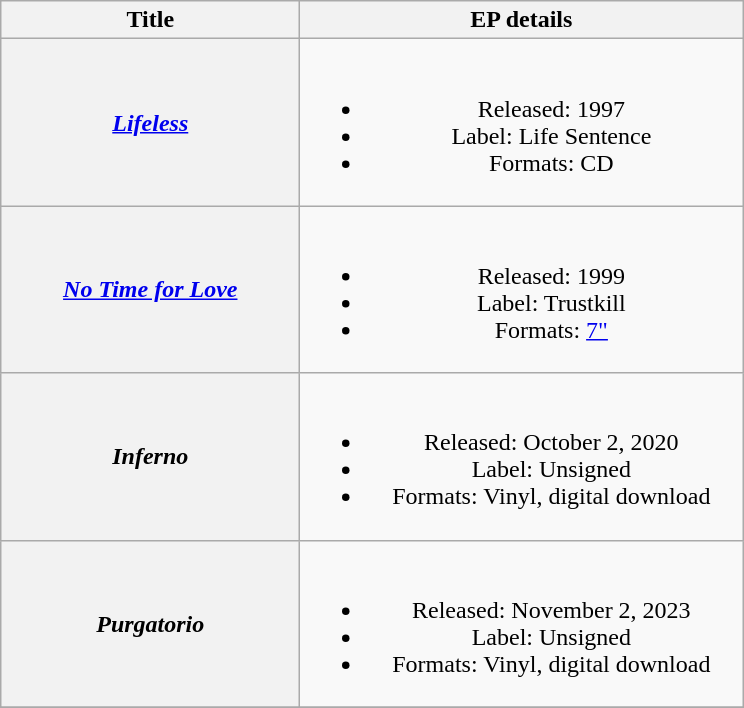<table class="wikitable plainrowheaders" style="text-align:center;">
<tr>
<th scope="col" style="width:12em;">Title</th>
<th scope="col" style="width:18em;">EP details</th>
</tr>
<tr>
<th scope="row"><em><a href='#'>Lifeless</a></em></th>
<td><br><ul><li>Released: 1997</li><li>Label: Life Sentence</li><li>Formats: CD</li></ul></td>
</tr>
<tr>
<th scope="row"><em><a href='#'>No Time for Love</a></em></th>
<td><br><ul><li>Released: 1999</li><li>Label: Trustkill</li><li>Formats: <a href='#'>7"</a></li></ul></td>
</tr>
<tr>
<th scope="row"><em>Inferno</em></th>
<td><br><ul><li>Released: October 2, 2020</li><li>Label: Unsigned</li><li>Formats: Vinyl, digital download</li></ul></td>
</tr>
<tr>
<th scope="row"><em>Purgatorio</em></th>
<td><br><ul><li>Released: November 2, 2023</li><li>Label: Unsigned</li><li>Formats: Vinyl, digital download</li></ul></td>
</tr>
<tr>
</tr>
</table>
